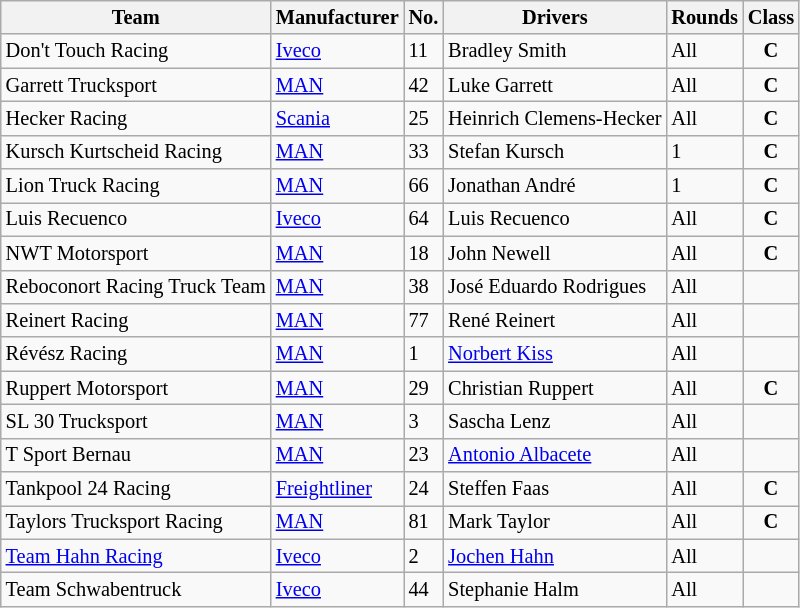<table class="wikitable" style="font-size: 85%">
<tr>
<th>Team</th>
<th>Manufacturer</th>
<th>No.</th>
<th>Drivers</th>
<th>Rounds</th>
<th>Class</th>
</tr>
<tr>
<td> Don't Touch Racing</td>
<td><a href='#'>Iveco</a></td>
<td>11</td>
<td> Bradley Smith</td>
<td>All</td>
<td align="center"><strong><span>C</span></strong></td>
</tr>
<tr>
<td> Garrett Trucksport</td>
<td><a href='#'>MAN</a></td>
<td>42</td>
<td> Luke Garrett</td>
<td>All</td>
<td align="center"><strong><span>C</span></strong></td>
</tr>
<tr>
<td> Hecker Racing</td>
<td><a href='#'>Scania</a></td>
<td>25</td>
<td> Heinrich Clemens-Hecker</td>
<td>All</td>
<td align="center"><strong><span>C</span></strong></td>
</tr>
<tr>
<td> Kursch Kurtscheid Racing</td>
<td><a href='#'>MAN</a></td>
<td>33</td>
<td> Stefan Kursch</td>
<td>1</td>
<td align="center"><strong><span>C</span></strong></td>
</tr>
<tr>
<td> Lion Truck Racing</td>
<td><a href='#'>MAN</a></td>
<td>66</td>
<td> Jonathan André</td>
<td>1</td>
<td align="center"><strong><span>C</span></strong></td>
</tr>
<tr>
<td> Luis Recuenco</td>
<td><a href='#'>Iveco</a></td>
<td>64</td>
<td> Luis Recuenco</td>
<td>All</td>
<td align=center><strong><span>C</span></strong></td>
</tr>
<tr>
<td> NWT Motorsport</td>
<td><a href='#'>MAN</a></td>
<td>18</td>
<td> John Newell</td>
<td>All</td>
<td align=center><strong><span>C</span></strong></td>
</tr>
<tr>
<td> Reboconort Racing Truck Team</td>
<td><a href='#'>MAN</a></td>
<td>38</td>
<td> José Eduardo Rodrigues</td>
<td>All</td>
<td align=center></td>
</tr>
<tr>
<td> Reinert Racing</td>
<td><a href='#'>MAN</a></td>
<td>77</td>
<td> René Reinert</td>
<td>All</td>
<td></td>
</tr>
<tr>
<td> Révész Racing</td>
<td><a href='#'>MAN</a></td>
<td>1</td>
<td> <a href='#'>Norbert Kiss</a></td>
<td>All</td>
<td></td>
</tr>
<tr>
<td> Ruppert Motorsport</td>
<td><a href='#'>MAN</a></td>
<td>29</td>
<td> Christian Ruppert</td>
<td>All</td>
<td align="center"><strong><span>C</span></strong></td>
</tr>
<tr>
<td> SL 30 Trucksport</td>
<td><a href='#'>MAN</a></td>
<td>3</td>
<td> Sascha Lenz</td>
<td>All</td>
<td></td>
</tr>
<tr>
<td> T Sport Bernau</td>
<td><a href='#'>MAN</a></td>
<td>23</td>
<td> <a href='#'>Antonio Albacete</a></td>
<td>All</td>
<td></td>
</tr>
<tr>
<td> Tankpool 24 Racing</td>
<td><a href='#'>Freightliner</a></td>
<td>24</td>
<td> Steffen Faas</td>
<td>All</td>
<td align=center><strong><span>C</span></strong></td>
</tr>
<tr>
<td> Taylors Trucksport Racing</td>
<td><a href='#'>MAN</a></td>
<td>81</td>
<td> Mark Taylor</td>
<td>All</td>
<td align=center><strong><span>C</span></strong></td>
</tr>
<tr>
<td> <a href='#'>Team Hahn Racing</a></td>
<td><a href='#'>Iveco</a></td>
<td>2</td>
<td> <a href='#'>Jochen Hahn</a></td>
<td>All</td>
<td></td>
</tr>
<tr>
<td> Team Schwabentruck</td>
<td><a href='#'>Iveco</a></td>
<td>44</td>
<td> Stephanie Halm</td>
<td>All</td>
<td></td>
</tr>
</table>
